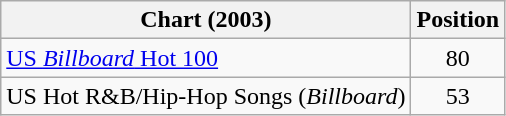<table class="wikitable sortable">
<tr>
<th>Chart (2003)</th>
<th>Position</th>
</tr>
<tr>
<td><a href='#'>US <em>Billboard</em> Hot 100</a></td>
<td align="center">80</td>
</tr>
<tr>
<td>US Hot R&B/Hip-Hop Songs (<em>Billboard</em>)</td>
<td align="center">53</td>
</tr>
</table>
